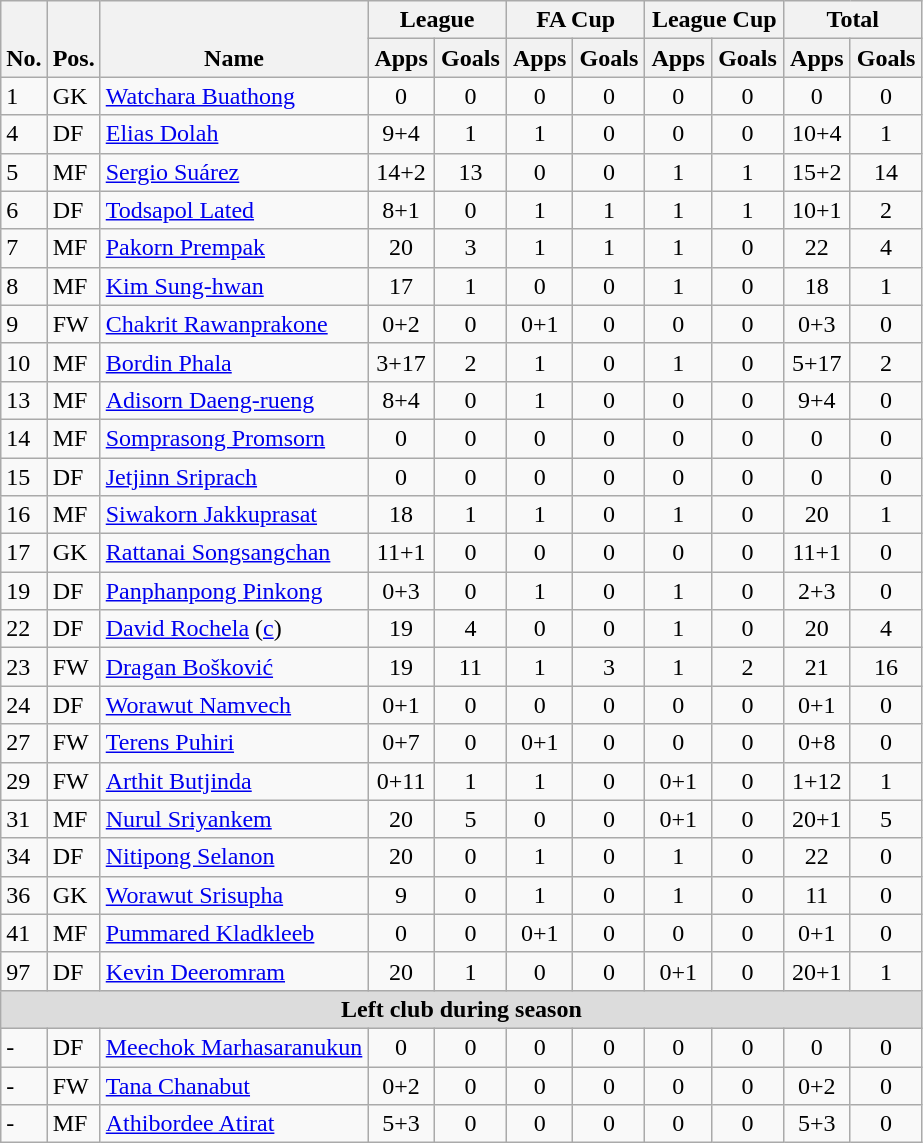<table class="wikitable" style="text-align:center">
<tr>
<th rowspan="2" valign="bottom">No.</th>
<th rowspan="2" valign="bottom">Pos.</th>
<th rowspan="2" valign="bottom">Name</th>
<th colspan="2" width="85">League</th>
<th colspan="2" width="85">FA Cup</th>
<th colspan="2" width="85">League Cup</th>
<th colspan="2" width="85">Total</th>
</tr>
<tr>
<th>Apps</th>
<th>Goals</th>
<th>Apps</th>
<th>Goals</th>
<th>Apps</th>
<th>Goals</th>
<th>Apps</th>
<th>Goals</th>
</tr>
<tr>
<td align="left">1</td>
<td align="left">GK</td>
<td align="left"> <a href='#'>Watchara Buathong</a></td>
<td>0</td>
<td>0</td>
<td>0</td>
<td>0</td>
<td>0</td>
<td>0</td>
<td>0</td>
<td>0</td>
</tr>
<tr>
<td align="left">4</td>
<td align="left">DF</td>
<td align="left"> <a href='#'>Elias Dolah</a></td>
<td>9+4</td>
<td>1</td>
<td>1</td>
<td>0</td>
<td>0</td>
<td>0</td>
<td>10+4</td>
<td>1</td>
</tr>
<tr>
<td align="left">5</td>
<td align="left">MF</td>
<td align="left"> <a href='#'>Sergio Suárez</a></td>
<td>14+2</td>
<td>13</td>
<td>0</td>
<td>0</td>
<td>1</td>
<td>1</td>
<td>15+2</td>
<td>14</td>
</tr>
<tr>
<td align="left">6</td>
<td align="left">DF</td>
<td align="left"> <a href='#'>Todsapol Lated</a></td>
<td>8+1</td>
<td>0</td>
<td>1</td>
<td>1</td>
<td>1</td>
<td>1</td>
<td>10+1</td>
<td>2</td>
</tr>
<tr>
<td align="left">7</td>
<td align="left">MF</td>
<td align="left"> <a href='#'>Pakorn Prempak</a></td>
<td>20</td>
<td>3</td>
<td>1</td>
<td>1</td>
<td>1</td>
<td>0</td>
<td>22</td>
<td>4</td>
</tr>
<tr>
<td align="left">8</td>
<td align="left">MF</td>
<td align="left"> <a href='#'>Kim Sung-hwan</a></td>
<td>17</td>
<td>1</td>
<td>0</td>
<td>0</td>
<td>1</td>
<td>0</td>
<td>18</td>
<td>1</td>
</tr>
<tr>
<td align="left">9</td>
<td align="left">FW</td>
<td align="left"> <a href='#'>Chakrit Rawanprakone</a></td>
<td>0+2</td>
<td>0</td>
<td>0+1</td>
<td>0</td>
<td>0</td>
<td>0</td>
<td>0+3</td>
<td>0</td>
</tr>
<tr>
<td align="left">10</td>
<td align="left">MF</td>
<td align="left"> <a href='#'>Bordin Phala</a></td>
<td>3+17</td>
<td>2</td>
<td>1</td>
<td>0</td>
<td>1</td>
<td>0</td>
<td>5+17</td>
<td>2</td>
</tr>
<tr>
<td align="left">13</td>
<td align="left">MF</td>
<td align="left"> <a href='#'>Adisorn Daeng-rueng</a></td>
<td>8+4</td>
<td>0</td>
<td>1</td>
<td>0</td>
<td>0</td>
<td>0</td>
<td>9+4</td>
<td>0</td>
</tr>
<tr>
<td align="left">14</td>
<td align="left">MF</td>
<td align="left"> <a href='#'>Somprasong Promsorn</a></td>
<td>0</td>
<td>0</td>
<td>0</td>
<td>0</td>
<td>0</td>
<td>0</td>
<td>0</td>
<td>0</td>
</tr>
<tr>
<td align="left">15</td>
<td align="left">DF</td>
<td align="left"> <a href='#'>Jetjinn Sriprach</a></td>
<td>0</td>
<td>0</td>
<td>0</td>
<td>0</td>
<td>0</td>
<td>0</td>
<td>0</td>
<td>0</td>
</tr>
<tr>
<td align="left">16</td>
<td align="left">MF</td>
<td align="left"> <a href='#'>Siwakorn Jakkuprasat</a></td>
<td>18</td>
<td>1</td>
<td>1</td>
<td>0</td>
<td>1</td>
<td>0</td>
<td>20</td>
<td>1</td>
</tr>
<tr>
<td align="left">17</td>
<td align="left">GK</td>
<td align="left"> <a href='#'>Rattanai Songsangchan</a></td>
<td>11+1</td>
<td>0</td>
<td>0</td>
<td>0</td>
<td>0</td>
<td>0</td>
<td>11+1</td>
<td>0</td>
</tr>
<tr>
<td align="left">19</td>
<td align="left">DF</td>
<td align="left"> <a href='#'>Panphanpong Pinkong</a></td>
<td>0+3</td>
<td>0</td>
<td>1</td>
<td>0</td>
<td>1</td>
<td>0</td>
<td>2+3</td>
<td>0</td>
</tr>
<tr>
<td align="left">22</td>
<td align="left">DF</td>
<td align="left"> <a href='#'>David Rochela</a> (<a href='#'>c</a>)</td>
<td>19</td>
<td>4</td>
<td>0</td>
<td>0</td>
<td>1</td>
<td>0</td>
<td>20</td>
<td>4</td>
</tr>
<tr>
<td align="left">23</td>
<td align="left">FW</td>
<td align="left"> <a href='#'>Dragan Bošković</a></td>
<td>19</td>
<td>11</td>
<td>1</td>
<td>3</td>
<td>1</td>
<td>2</td>
<td>21</td>
<td>16</td>
</tr>
<tr>
<td align="left">24</td>
<td align="left">DF</td>
<td align="left"> <a href='#'>Worawut Namvech</a></td>
<td>0+1</td>
<td>0</td>
<td>0</td>
<td>0</td>
<td>0</td>
<td>0</td>
<td>0+1</td>
<td>0</td>
</tr>
<tr>
<td align="left">27</td>
<td align="left">FW</td>
<td align="left"> <a href='#'>Terens Puhiri</a></td>
<td>0+7</td>
<td>0</td>
<td>0+1</td>
<td>0</td>
<td>0</td>
<td>0</td>
<td>0+8</td>
<td>0</td>
</tr>
<tr>
<td align="left">29</td>
<td align="left">FW</td>
<td align="left"> <a href='#'>Arthit Butjinda</a></td>
<td>0+11</td>
<td>1</td>
<td>1</td>
<td>0</td>
<td>0+1</td>
<td>0</td>
<td>1+12</td>
<td>1</td>
</tr>
<tr>
<td align="left">31</td>
<td align="left">MF</td>
<td align="left"> <a href='#'>Nurul Sriyankem</a></td>
<td>20</td>
<td>5</td>
<td>0</td>
<td>0</td>
<td>0+1</td>
<td>0</td>
<td>20+1</td>
<td>5</td>
</tr>
<tr>
<td align="left">34</td>
<td align="left">DF</td>
<td align="left"> <a href='#'>Nitipong Selanon</a></td>
<td>20</td>
<td>0</td>
<td>1</td>
<td>0</td>
<td>1</td>
<td>0</td>
<td>22</td>
<td>0</td>
</tr>
<tr>
<td align="left">36</td>
<td align="left">GK</td>
<td align="left"> <a href='#'>Worawut Srisupha</a></td>
<td>9</td>
<td>0</td>
<td>1</td>
<td>0</td>
<td>1</td>
<td>0</td>
<td>11</td>
<td>0</td>
</tr>
<tr>
<td align="left">41</td>
<td align="left">MF</td>
<td align="left"> <a href='#'>Pummared Kladkleeb</a></td>
<td>0</td>
<td>0</td>
<td>0+1</td>
<td>0</td>
<td>0</td>
<td>0</td>
<td>0+1</td>
<td>0</td>
</tr>
<tr>
<td align="left">97</td>
<td align="left">DF</td>
<td align="left"> <a href='#'>Kevin Deeromram</a></td>
<td>20</td>
<td>1</td>
<td>0</td>
<td>0</td>
<td>0+1</td>
<td>0</td>
<td>20+1</td>
<td>1</td>
</tr>
<tr>
<th colspan="15" style="background:#dcdcdc; text-align:center;">Left club during season</th>
</tr>
<tr>
<td align="left">-</td>
<td align="left">DF</td>
<td align="left"> <a href='#'>Meechok Marhasaranukun</a></td>
<td>0</td>
<td>0</td>
<td>0</td>
<td>0</td>
<td>0</td>
<td>0</td>
<td>0</td>
<td>0</td>
</tr>
<tr>
<td align="left">-</td>
<td align="left">FW</td>
<td align="left"> <a href='#'>Tana Chanabut</a></td>
<td>0+2</td>
<td>0</td>
<td>0</td>
<td>0</td>
<td>0</td>
<td>0</td>
<td>0+2</td>
<td>0</td>
</tr>
<tr>
<td align="left">-</td>
<td align="left">MF</td>
<td align="left"> <a href='#'>Athibordee Atirat</a></td>
<td>5+3</td>
<td>0</td>
<td>0</td>
<td>0</td>
<td>0</td>
<td>0</td>
<td>5+3</td>
<td>0</td>
</tr>
</table>
